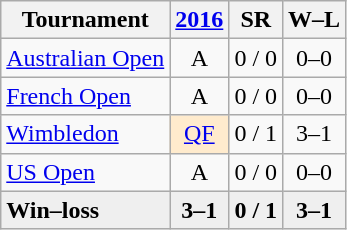<table class=wikitable style=text-align:center;>
<tr>
<th>Tournament</th>
<th><a href='#'>2016</a></th>
<th>SR</th>
<th>W–L</th>
</tr>
<tr>
<td align=left><a href='#'>Australian Open</a></td>
<td>A</td>
<td>0 / 0</td>
<td>0–0</td>
</tr>
<tr>
<td align=left><a href='#'>French Open</a></td>
<td>A</td>
<td>0 / 0</td>
<td>0–0</td>
</tr>
<tr>
<td align=left><a href='#'>Wimbledon</a></td>
<td bgcolor=ffebcd><a href='#'>QF</a></td>
<td>0 / 1</td>
<td>3–1</td>
</tr>
<tr>
<td align=left><a href='#'>US Open</a></td>
<td>A</td>
<td>0 / 0</td>
<td>0–0</td>
</tr>
<tr style="background:#efefef; font-weight:bold;">
<td style="text-align:left">Win–loss</td>
<td>3–1</td>
<td>0 / 1</td>
<td>3–1</td>
</tr>
</table>
